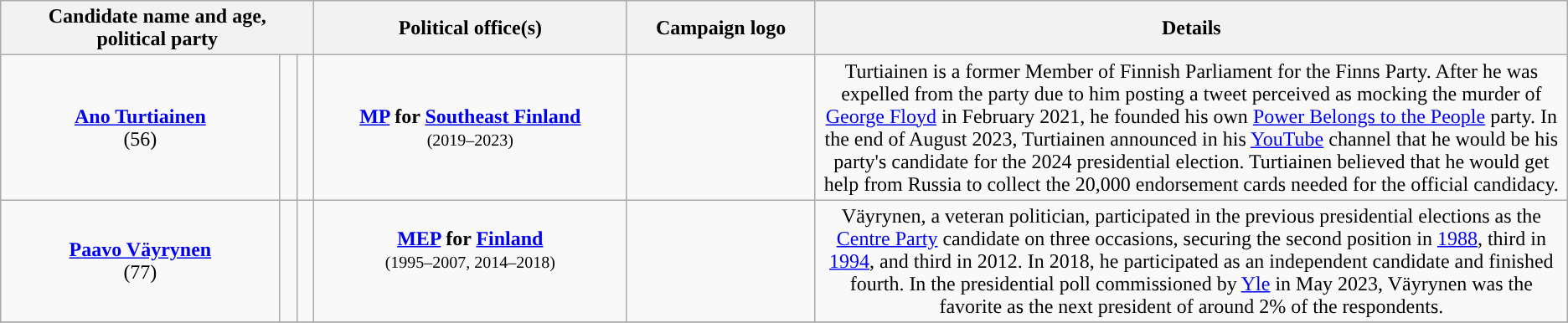<table class="wikitable" style="text-align:center;">
<tr>
<th colspan="3" style="width:20%;">Candidate name and age,<br>political party</th>
<th>Political office(s)</th>
<th>Campaign logo</th>
<th style="width:48%;">Details</th>
</tr>
<tr>
<td><strong><a href='#'>Ano Turtiainen</a></strong><br>(56)<br></td>
<td></td>
<td style="background-color:"></td>
<td><strong><a href='#'>MP</a> for <a href='#'>Southeast Finland</a></strong><br><small>(2019–2023)</small><br></td>
<td></td>
<td>Turtiainen is a former Member of Finnish Parliament for the Finns Party. After he was expelled from the party due to him posting a tweet perceived as mocking the murder of <a href='#'>George Floyd</a> in February 2021, he founded his own <a href='#'>Power Belongs to the People</a> party. In the end of August 2023, Turtiainen announced in his <a href='#'>YouTube</a> channel that he would be his party's candidate for the 2024 presidential election. Turtiainen believed that he would get help from Russia to collect the 20,000 endorsement cards needed for the official candidacy.</td>
</tr>
<tr>
<td><strong><a href='#'>Paavo Väyrynen</a></strong><br>(77)<br></td>
<td></td>
<td style="background-color:"></td>
<td><strong><a href='#'>MEP</a> for <a href='#'>Finland</a></strong><br><small>(1995–2007, 2014–2018)</small><br><br></td>
<td></td>
<td>Väyrynen, a veteran politician, participated in the previous presidential elections as the <a href='#'>Centre Party</a> candidate on three occasions, securing the second position in <a href='#'>1988</a>, third in <a href='#'>1994</a>, and third in 2012. In 2018, he participated as an independent candidate and finished fourth. In the presidential poll commissioned by <a href='#'>Yle</a> in May 2023, Väyrynen was the favorite as the next president of around 2% of the respondents.</td>
</tr>
<tr>
</tr>
</table>
